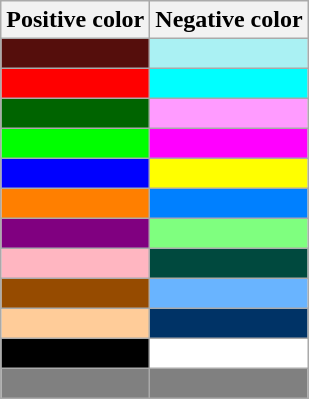<table class="wikitable" style="float:left;margin:1rem;">
<tr>
<th>Positive color</th>
<th>Negative color</th>
</tr>
<tr style="height:20px">
<td style="background-color:#550e0c"></td>
<td style="background-color:#aaf1f3"></td>
</tr>
<tr style="height:20px">
<td style="background-color:#ff0000"></td>
<td style="background-color:#00ffff"></td>
</tr>
<tr style="height:20px">
<td style="background-color:#006400"></td>
<td style="background-color:#ff9bff"></td>
</tr>
<tr style="height:20px">
<td style="background-color:#00ff00"></td>
<td style="background-color:#ff00ff"></td>
</tr>
<tr style="height:20px">
<td style="background-color:#0000ff"></td>
<td style="background-color:#ffff00"></td>
</tr>
<tr style="height:20px">
<td style="background-color:#ff7f00"></td>
<td style="background-color:#0080ff"></td>
</tr>
<tr style="height:20px">
<td style="background-color:#800080"></td>
<td style="background-color:#7fff7f"></td>
</tr>
<tr style="height:20px">
<td style="background-color:#ffb6c1"></td>
<td style="background-color:#00493e"></td>
</tr>
<tr style="height:20px">
<td style="background-color:#964b00"></td>
<td style="background-color:#69b4ff"></td>
</tr>
<tr style="height:20px">
<td style="background-color:#ffcc99"></td>
<td style="background-color:#003366"></td>
</tr>
<tr style="height:20px">
<td style="background-color:#000000"></td>
<td style="background-color:#ffffff"></td>
</tr>
<tr style="height:20px">
<td style="background-color:grey"></td>
<td style="background-color:grey"></td>
</tr>
</table>
